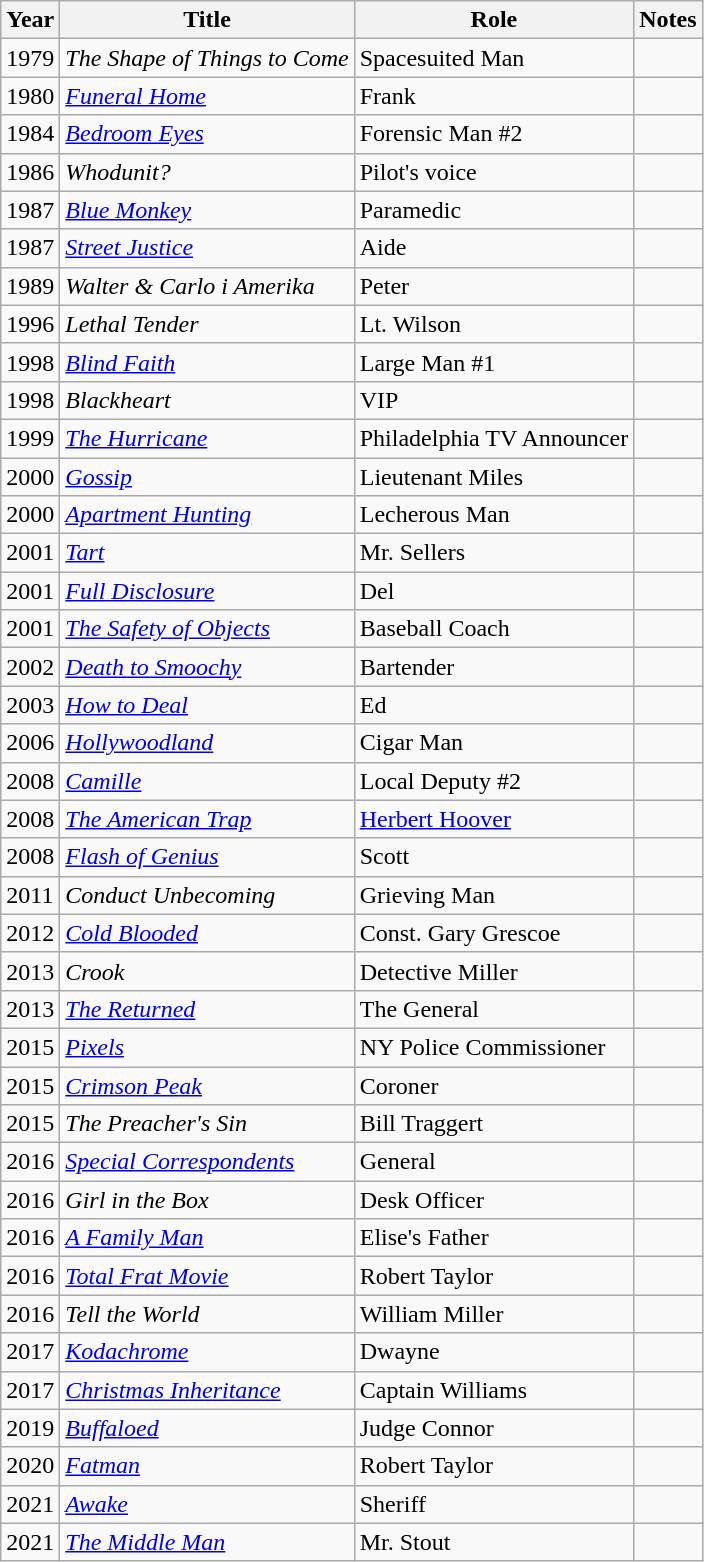<table class="wikitable sortable">
<tr>
<th>Year</th>
<th>Title</th>
<th>Role</th>
<th class="unsortable">Notes</th>
</tr>
<tr>
<td>1979</td>
<td data-sort-value="Shape of Things to Come, The"><em>The Shape of Things to Come</em></td>
<td>Spacesuited Man</td>
<td></td>
</tr>
<tr>
<td>1980</td>
<td><a href='#'><em>Funeral Home</em></a></td>
<td>Frank</td>
<td></td>
</tr>
<tr>
<td>1984</td>
<td><a href='#'><em>Bedroom Eyes</em></a></td>
<td>Forensic Man #2</td>
<td></td>
</tr>
<tr>
<td>1986</td>
<td><em>Whodunit?</em></td>
<td>Pilot's voice</td>
<td></td>
</tr>
<tr>
<td>1987</td>
<td><a href='#'><em>Blue Monkey</em></a></td>
<td>Paramedic</td>
<td></td>
</tr>
<tr>
<td>1987</td>
<td><a href='#'><em>Street Justice</em></a></td>
<td>Aide</td>
<td></td>
</tr>
<tr>
<td>1989</td>
<td><em>Walter & Carlo i Amerika</em></td>
<td>Peter</td>
<td></td>
</tr>
<tr>
<td>1996</td>
<td><em>Lethal Tender</em></td>
<td>Lt. Wilson</td>
<td></td>
</tr>
<tr>
<td>1998</td>
<td><a href='#'><em>Blind Faith</em></a></td>
<td>Large Man #1</td>
<td></td>
</tr>
<tr>
<td>1998</td>
<td><em>Blackheart</em></td>
<td>VIP</td>
<td></td>
</tr>
<tr>
<td>1999</td>
<td data-sort-value="Hurricane, The"><a href='#'><em>The Hurricane</em></a></td>
<td>Philadelphia TV Announcer</td>
<td></td>
</tr>
<tr>
<td>2000</td>
<td><a href='#'><em>Gossip</em></a></td>
<td>Lieutenant Miles</td>
<td></td>
</tr>
<tr>
<td>2000</td>
<td><em><a href='#'>Apartment Hunting</a></em></td>
<td>Lecherous Man</td>
<td></td>
</tr>
<tr>
<td>2001</td>
<td><a href='#'><em>Tart</em></a></td>
<td>Mr. Sellers</td>
<td></td>
</tr>
<tr>
<td>2001</td>
<td><a href='#'><em>Full Disclosure</em></a></td>
<td>Del</td>
<td></td>
</tr>
<tr>
<td>2001</td>
<td data-sort-value="Safety of Objects, The"><em><a href='#'>The Safety of Objects</a></em></td>
<td>Baseball Coach</td>
<td></td>
</tr>
<tr>
<td>2002</td>
<td><em><a href='#'>Death to Smoochy</a></em></td>
<td>Bartender</td>
<td></td>
</tr>
<tr>
<td>2003</td>
<td><em><a href='#'>How to Deal</a></em></td>
<td>Ed</td>
<td></td>
</tr>
<tr>
<td>2006</td>
<td><em><a href='#'>Hollywoodland</a></em></td>
<td>Cigar Man</td>
<td></td>
</tr>
<tr>
<td>2008</td>
<td><a href='#'><em>Camille</em></a></td>
<td>Local Deputy #2</td>
<td></td>
</tr>
<tr>
<td>2008</td>
<td data-sort-value="American Trap, The"><em><a href='#'>The American Trap</a></em></td>
<td><a href='#'>Herbert Hoover</a></td>
<td></td>
</tr>
<tr>
<td>2008</td>
<td><a href='#'><em>Flash of Genius</em></a></td>
<td>Scott</td>
<td></td>
</tr>
<tr>
<td>2011</td>
<td><em>Conduct Unbecoming</em></td>
<td>Grieving Man</td>
<td></td>
</tr>
<tr>
<td>2012</td>
<td><a href='#'><em>Cold Blooded</em></a></td>
<td>Const. Gary Grescoe</td>
<td></td>
</tr>
<tr>
<td>2013</td>
<td><em>Crook</em></td>
<td>Detective Miller</td>
<td></td>
</tr>
<tr>
<td>2013</td>
<td data-sort-value="Returned, The"><a href='#'><em>The Returned</em></a></td>
<td>The General</td>
<td></td>
</tr>
<tr>
<td>2015</td>
<td><a href='#'><em>Pixels</em></a></td>
<td>NY Police Commissioner</td>
<td></td>
</tr>
<tr>
<td>2015</td>
<td><em><a href='#'>Crimson Peak</a></em></td>
<td>Coroner</td>
<td></td>
</tr>
<tr>
<td>2015</td>
<td data-sort-value="Preacher's Sin, The"><em>The Preacher's Sin</em></td>
<td>Bill Traggert</td>
<td></td>
</tr>
<tr>
<td>2016</td>
<td><em><a href='#'>Special Correspondents</a></em></td>
<td>General</td>
<td></td>
</tr>
<tr>
<td>2016</td>
<td><em>Girl in the Box</em></td>
<td>Desk Officer</td>
<td></td>
</tr>
<tr>
<td>2016</td>
<td data-sort-value="Family Man, A"><em><a href='#'>A Family Man</a></em></td>
<td>Elise's Father</td>
<td></td>
</tr>
<tr>
<td>2016</td>
<td><em><a href='#'>Total Frat Movie</a></em></td>
<td>Robert Taylor</td>
<td></td>
</tr>
<tr>
<td>2016</td>
<td><em>Tell the World</em></td>
<td>William Miller</td>
<td></td>
</tr>
<tr>
<td>2017</td>
<td><a href='#'><em>Kodachrome</em></a></td>
<td>Dwayne</td>
<td></td>
</tr>
<tr>
<td>2017</td>
<td><em><a href='#'>Christmas Inheritance</a></em></td>
<td>Captain Williams</td>
<td></td>
</tr>
<tr>
<td>2019</td>
<td><em><a href='#'>Buffaloed</a></em></td>
<td>Judge Connor</td>
<td></td>
</tr>
<tr>
<td>2020</td>
<td><a href='#'><em>Fatman</em></a></td>
<td>Robert Taylor</td>
<td></td>
</tr>
<tr>
<td>2021</td>
<td><a href='#'><em>Awake</em></a></td>
<td>Sheriff</td>
<td></td>
</tr>
<tr>
<td>2021</td>
<td data-sort-value="Middle Man, The"><a href='#'><em>The Middle Man</em></a></td>
<td>Mr. Stout</td>
<td></td>
</tr>
</table>
